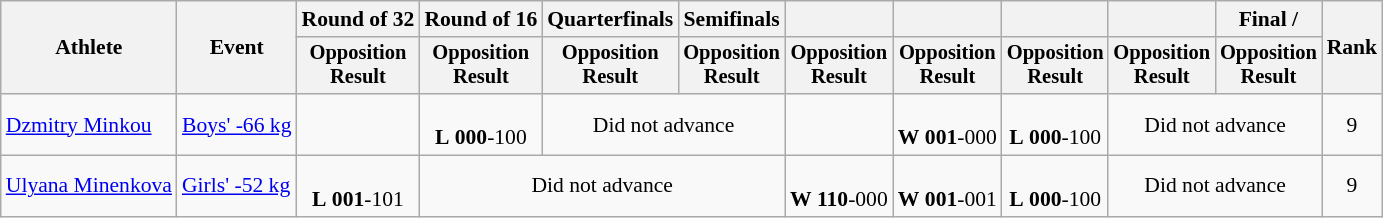<table class="wikitable" style="font-size:90%">
<tr>
<th rowspan="2">Athlete</th>
<th rowspan="2">Event</th>
<th>Round of 32</th>
<th>Round of 16</th>
<th>Quarterfinals</th>
<th>Semifinals</th>
<th></th>
<th></th>
<th></th>
<th></th>
<th>Final / </th>
<th rowspan=2>Rank</th>
</tr>
<tr style="font-size:95%">
<th>Opposition<br>Result</th>
<th>Opposition<br>Result</th>
<th>Opposition<br>Result</th>
<th>Opposition<br>Result</th>
<th>Opposition<br>Result</th>
<th>Opposition<br>Result</th>
<th>Opposition<br>Result</th>
<th>Opposition<br>Result</th>
<th>Opposition<br>Result</th>
</tr>
<tr align=center>
<td align=left><a href='#'>Dzmitry Minkou</a></td>
<td align=left><a href='#'>Boys' -66 kg</a></td>
<td></td>
<td><br><strong>L</strong> <strong>000</strong>-100</td>
<td colspan=2>Did not advance</td>
<td></td>
<td><br><strong>W</strong> <strong>001</strong>-000</td>
<td><br><strong>L</strong> <strong>000</strong>-100</td>
<td colspan=2>Did not advance</td>
<td>9</td>
</tr>
<tr align=center>
<td align=left><a href='#'>Ulyana Minenkova</a></td>
<td align=left><a href='#'>Girls' -52 kg</a></td>
<td><br><strong>L</strong> <strong>001</strong>-101</td>
<td colspan=3>Did not advance</td>
<td><br><strong>W</strong> <strong>110</strong>-000</td>
<td><br><strong>W</strong> <strong>001</strong>-001</td>
<td><br><strong>L</strong> <strong>000</strong>-100</td>
<td colspan=2>Did not advance</td>
<td>9</td>
</tr>
</table>
